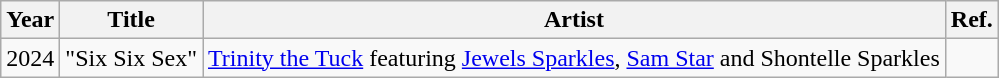<table class="wikitable">
<tr>
<th>Year</th>
<th>Title</th>
<th>Artist</th>
<th>Ref.</th>
</tr>
<tr>
<td>2024</td>
<td>"Six Six Sex"</td>
<td><a href='#'>Trinity the Tuck</a> featuring <a href='#'>Jewels Sparkles</a>, <a href='#'>Sam Star</a> and Shontelle Sparkles</td>
<td></td>
</tr>
</table>
